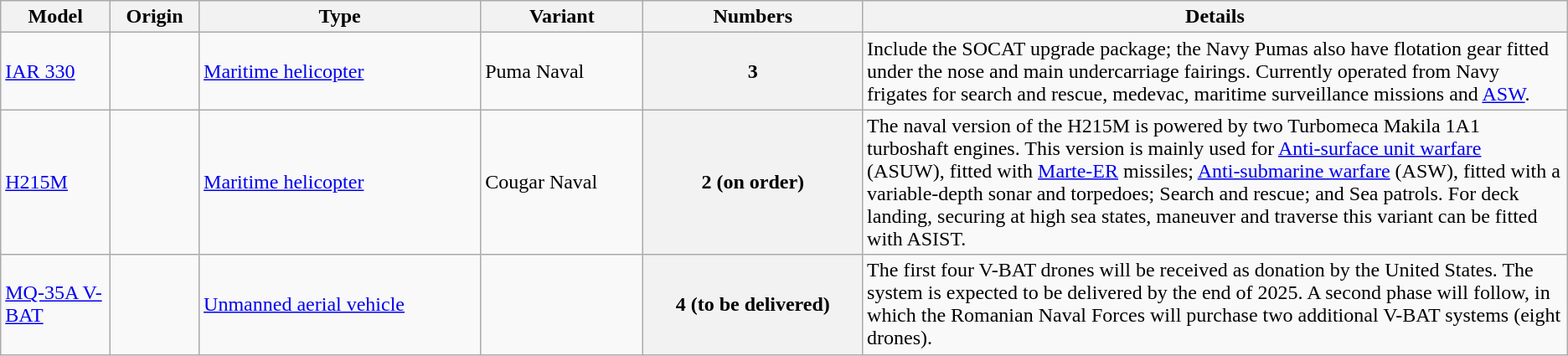<table class="wikitable">
<tr>
<th style="text-align:center; width:7%;">Model</th>
<th style="text-align:center;">Origin</th>
<th style="text-align:center;">Type</th>
<th style="text-align:center;">Variant</th>
<th style="text-align:center;">Numbers</th>
<th style="text-align:center; width:45%;">Details</th>
</tr>
<tr>
<td><a href='#'>IAR 330</a></td>
<td></td>
<td><a href='#'>Maritime helicopter</a></td>
<td>Puma Naval</td>
<th>3</th>
<td>Include the SOCAT upgrade package; the Navy Pumas also have flotation gear fitted under the nose and main undercarriage fairings. Currently operated from Navy frigates for search and rescue, medevac, maritime surveillance missions and <a href='#'>ASW</a>.</td>
</tr>
<tr>
<td><a href='#'>H215M</a></td>
<td><br></td>
<td><a href='#'>Maritime helicopter</a></td>
<td>Cougar Naval</td>
<th><strong>2</strong> (on order)</th>
<td>The naval version of the H215M is powered by two Turbomeca Makila 1A1 turboshaft engines. This version is mainly used for <a href='#'>Anti-surface unit warfare</a> (ASUW), fitted with <a href='#'>Marte-ER</a> missiles; <a href='#'>Anti-submarine warfare</a> (ASW), fitted with a variable-depth sonar and torpedoes; Search and rescue; and Sea patrols. For deck landing, securing at high sea states, maneuver and traverse this variant can be fitted with ASIST.</td>
</tr>
<tr>
<td><a href='#'>MQ-35A V-BAT</a></td>
<td></td>
<td><a href='#'>Unmanned aerial vehicle</a></td>
<td></td>
<th><strong>4</strong> (to be delivered)</th>
<td>The first four V-BAT drones will be received as donation by the United States. The system is expected to be delivered by the end of 2025. A second phase will follow, in which the Romanian Naval Forces will purchase two additional V-BAT systems (eight drones).</td>
</tr>
</table>
